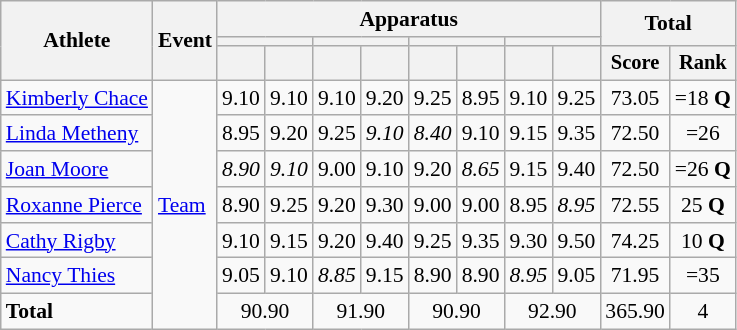<table class=wikitable style=font-size:90%;text-align:center>
<tr>
<th rowspan=3>Athlete</th>
<th rowspan=3>Event</th>
<th colspan=8>Apparatus</th>
<th colspan=2 rowspan=2>Total</th>
</tr>
<tr style=font-size:95%>
<th colspan=2></th>
<th colspan=2></th>
<th colspan=2></th>
<th colspan=2></th>
</tr>
<tr style=font-size:95%>
<th></th>
<th></th>
<th></th>
<th></th>
<th></th>
<th></th>
<th></th>
<th></th>
<th>Score</th>
<th>Rank</th>
</tr>
<tr>
<td align=left><a href='#'>Kimberly Chace</a></td>
<td align=left rowspan=7><a href='#'>Team</a></td>
<td>9.10</td>
<td>9.10</td>
<td>9.10</td>
<td>9.20</td>
<td>9.25</td>
<td>8.95</td>
<td>9.10</td>
<td>9.25</td>
<td>73.05</td>
<td>=18 <strong>Q</strong></td>
</tr>
<tr>
<td align=left><a href='#'>Linda Metheny</a></td>
<td>8.95</td>
<td>9.20</td>
<td>9.25</td>
<td><em>9.10</em></td>
<td><em>8.40</em></td>
<td>9.10</td>
<td>9.15</td>
<td>9.35</td>
<td>72.50</td>
<td>=26</td>
</tr>
<tr>
<td align=left><a href='#'>Joan Moore</a></td>
<td><em>8.90</em></td>
<td><em>9.10</em></td>
<td>9.00</td>
<td>9.10</td>
<td>9.20</td>
<td><em>8.65</em></td>
<td>9.15</td>
<td>9.40</td>
<td>72.50</td>
<td>=26 <strong>Q</strong></td>
</tr>
<tr>
<td align=left><a href='#'>Roxanne Pierce</a></td>
<td>8.90</td>
<td>9.25</td>
<td>9.20</td>
<td>9.30</td>
<td>9.00</td>
<td>9.00</td>
<td>8.95</td>
<td><em>8.95</em></td>
<td>72.55</td>
<td>25 <strong>Q</strong></td>
</tr>
<tr>
<td align=left><a href='#'>Cathy Rigby</a></td>
<td>9.10</td>
<td>9.15</td>
<td>9.20</td>
<td>9.40</td>
<td>9.25</td>
<td>9.35</td>
<td>9.30</td>
<td>9.50</td>
<td>74.25</td>
<td>10 <strong>Q</strong></td>
</tr>
<tr>
<td align=left><a href='#'>Nancy Thies</a></td>
<td>9.05</td>
<td>9.10</td>
<td><em>8.85</em></td>
<td>9.15</td>
<td>8.90</td>
<td>8.90</td>
<td><em>8.95</em></td>
<td>9.05</td>
<td>71.95</td>
<td>=35</td>
</tr>
<tr>
<td align=left><strong>Total</strong></td>
<td colspan=2>90.90</td>
<td colspan=2>91.90</td>
<td colspan=2>90.90</td>
<td colspan=2>92.90</td>
<td>365.90</td>
<td>4</td>
</tr>
</table>
